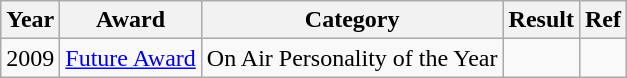<table class="wikitable sortable">
<tr>
<th>Year</th>
<th>Award</th>
<th>Category</th>
<th>Result</th>
<th>Ref</th>
</tr>
<tr>
<td>2009</td>
<td><a href='#'>Future Award</a></td>
<td>On Air Personality of the Year</td>
<td></td>
<td></td>
</tr>
</table>
